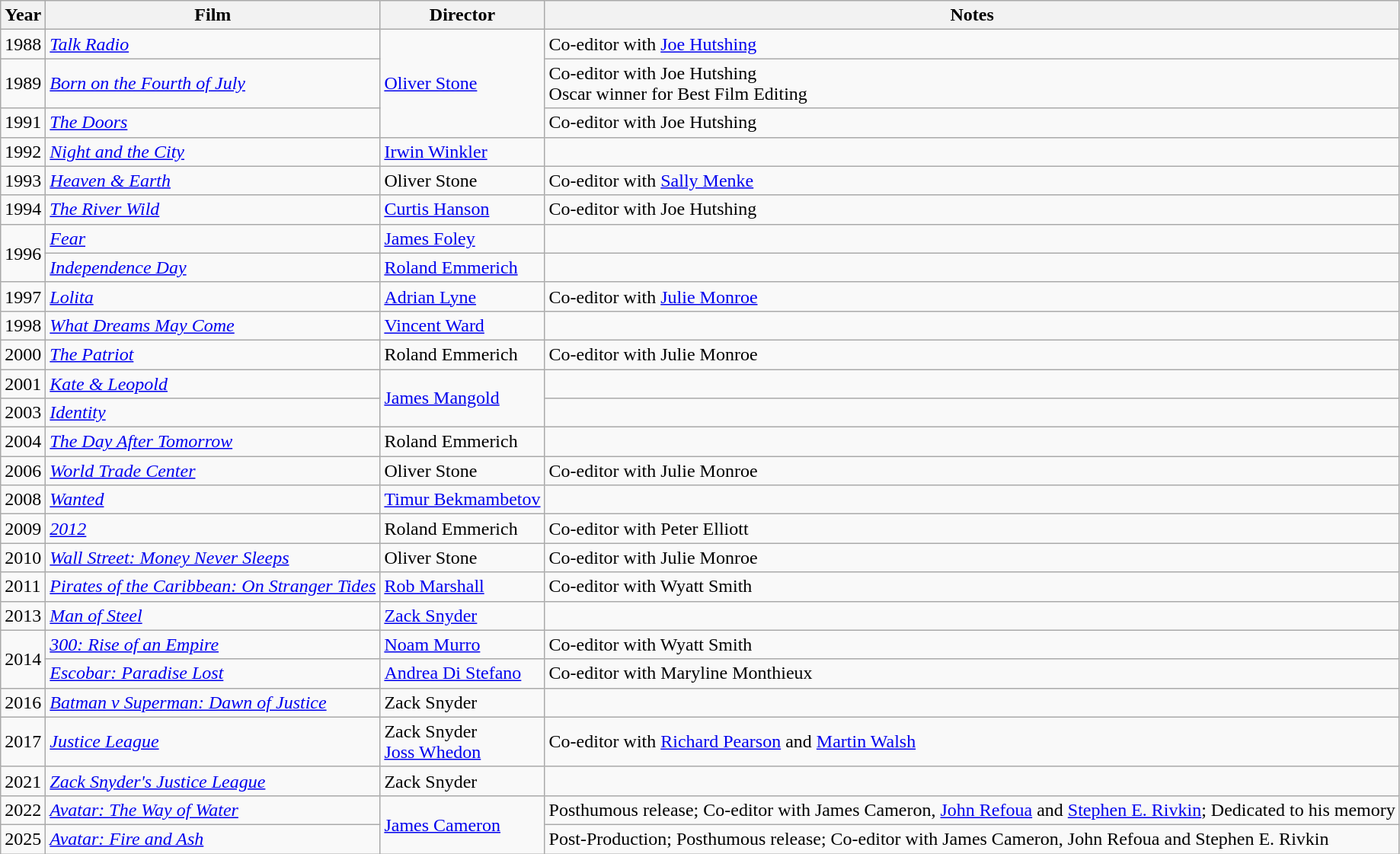<table class="wikitable">
<tr>
<th>Year</th>
<th>Film</th>
<th>Director</th>
<th>Notes</th>
</tr>
<tr>
<td>1988</td>
<td><em><a href='#'>Talk Radio</a></em></td>
<td rowspan="3"><a href='#'>Oliver Stone</a></td>
<td>Co-editor with <a href='#'>Joe Hutshing</a></td>
</tr>
<tr>
<td>1989</td>
<td><em><a href='#'>Born on the Fourth of July</a></em></td>
<td>Co-editor with Joe Hutshing<br>Oscar winner for Best Film Editing</td>
</tr>
<tr>
<td>1991</td>
<td><em><a href='#'>The Doors</a></em></td>
<td>Co-editor with Joe Hutshing</td>
</tr>
<tr>
<td>1992</td>
<td><em><a href='#'>Night and the City</a></em></td>
<td><a href='#'>Irwin Winkler</a></td>
<td></td>
</tr>
<tr>
<td>1993</td>
<td><em><a href='#'>Heaven & Earth</a></em></td>
<td>Oliver Stone</td>
<td>Co-editor with <a href='#'>Sally Menke</a></td>
</tr>
<tr>
<td>1994</td>
<td><em><a href='#'>The River Wild</a></em></td>
<td><a href='#'>Curtis Hanson</a></td>
<td>Co-editor with Joe Hutshing</td>
</tr>
<tr>
<td rowspan=2>1996</td>
<td><em><a href='#'>Fear</a></em></td>
<td><a href='#'>James Foley</a></td>
<td></td>
</tr>
<tr>
<td><em><a href='#'>Independence Day</a></em></td>
<td><a href='#'>Roland Emmerich</a></td>
<td></td>
</tr>
<tr>
<td>1997</td>
<td><em><a href='#'>Lolita</a></em></td>
<td><a href='#'>Adrian Lyne</a></td>
<td>Co-editor with <a href='#'>Julie Monroe</a></td>
</tr>
<tr>
<td>1998</td>
<td><em><a href='#'>What Dreams May Come</a></em></td>
<td><a href='#'>Vincent Ward</a></td>
<td></td>
</tr>
<tr>
<td>2000</td>
<td><em><a href='#'>The Patriot</a></em></td>
<td>Roland Emmerich</td>
<td>Co-editor with Julie Monroe</td>
</tr>
<tr>
<td>2001</td>
<td><em><a href='#'>Kate & Leopold</a></em></td>
<td rowspan="2"><a href='#'>James Mangold</a></td>
<td></td>
</tr>
<tr>
<td>2003</td>
<td><em><a href='#'>Identity</a></em></td>
<td></td>
</tr>
<tr>
<td>2004</td>
<td><em><a href='#'>The Day After Tomorrow</a></em></td>
<td>Roland Emmerich</td>
<td></td>
</tr>
<tr>
<td>2006</td>
<td><em><a href='#'>World Trade Center</a></em></td>
<td>Oliver Stone</td>
<td>Co-editor with Julie Monroe</td>
</tr>
<tr>
<td>2008</td>
<td><em><a href='#'>Wanted</a></em></td>
<td><a href='#'>Timur Bekmambetov</a></td>
<td></td>
</tr>
<tr>
<td>2009</td>
<td><em><a href='#'>2012</a></em></td>
<td>Roland Emmerich</td>
<td>Co-editor with Peter Elliott</td>
</tr>
<tr>
<td>2010</td>
<td><em><a href='#'>Wall Street: Money Never Sleeps</a></em></td>
<td>Oliver Stone</td>
<td>Co-editor with Julie Monroe</td>
</tr>
<tr>
<td>2011</td>
<td><em><a href='#'>Pirates of the Caribbean: On Stranger Tides</a></em></td>
<td><a href='#'>Rob Marshall</a></td>
<td>Co-editor with Wyatt Smith</td>
</tr>
<tr>
<td>2013</td>
<td><em><a href='#'>Man of Steel</a></em></td>
<td><a href='#'>Zack Snyder</a></td>
<td></td>
</tr>
<tr>
<td rowspan=2>2014</td>
<td><em><a href='#'>300: Rise of an Empire</a></em></td>
<td><a href='#'>Noam Murro</a></td>
<td>Co-editor with Wyatt Smith</td>
</tr>
<tr>
<td><em><a href='#'>Escobar: Paradise Lost</a></em></td>
<td><a href='#'>Andrea Di Stefano</a></td>
<td>Co-editor with Maryline Monthieux</td>
</tr>
<tr>
<td>2016</td>
<td><em><a href='#'>Batman v Superman: Dawn of Justice</a></em></td>
<td>Zack Snyder</td>
<td></td>
</tr>
<tr>
<td>2017</td>
<td><em><a href='#'>Justice League</a></em></td>
<td>Zack Snyder<br><a href='#'>Joss Whedon</a></td>
<td>Co-editor with <a href='#'>Richard Pearson</a> and <a href='#'>Martin Walsh</a></td>
</tr>
<tr>
<td>2021</td>
<td><em><a href='#'>Zack Snyder's Justice League</a></em></td>
<td>Zack Snyder</td>
<td></td>
</tr>
<tr>
<td>2022</td>
<td><em><a href='#'>Avatar: The Way of Water</a></em></td>
<td rowspan="2"><a href='#'>James Cameron</a></td>
<td>Posthumous release; Co-editor with James Cameron, <a href='#'>John Refoua</a> and <a href='#'>Stephen E. Rivkin</a>; Dedicated to his memory</td>
</tr>
<tr>
<td>2025</td>
<td><em><a href='#'>Avatar: Fire and Ash</a></em></td>
<td>Post-Production; Posthumous release; Co-editor with James Cameron, John Refoua and Stephen E. Rivkin</td>
</tr>
</table>
